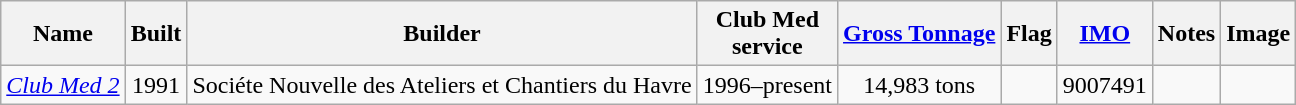<table class="wikitable">
<tr>
<th>Name</th>
<th>Built</th>
<th>Builder</th>
<th>Club Med <br>service</th>
<th><a href='#'>Gross Tonnage</a></th>
<th>Flag</th>
<th><a href='#'>IMO</a></th>
<th>Notes</th>
<th>Image</th>
</tr>
<tr>
<td><em><a href='#'>Club Med 2</a></em></td>
<td align="Center">1991</td>
<td align="Center">Sociéte Nouvelle des Ateliers et Chantiers du Havre</td>
<td align="Center">1996–present</td>
<td align="Center">14,983 tons</td>
<td align="Center"></td>
<td>9007491</td>
<td align="Left"></td>
<td></td>
</tr>
</table>
